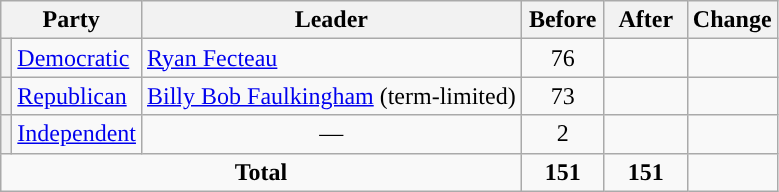<table class="wikitable" style="text-align:center;">
<tr>
<th colspan="2">Party</th>
<th>Leader</th>
<th style="width:3em">Before</th>
<th style="width:3em">After</th>
<th style="width:3em">Change</th>
</tr>
<tr>
<th style="background-color:"></th>
<td style="text-align:left;"><a href='#'>Democratic</a></td>
<td style="text-align:left;"><a href='#'>Ryan Fecteau</a></td>
<td>76</td>
<td></td>
<td></td>
</tr>
<tr>
<th style="background-color:"></th>
<td style="text-align:left;"><a href='#'>Republican</a></td>
<td style="text-align:left;"><a href='#'>Billy Bob Faulkingham</a> (term-limited)</td>
<td>73</td>
<td></td>
<td></td>
</tr>
<tr>
<th style="background-color:"></th>
<td style="text-align:left;"><a href='#'>Independent</a></td>
<td>—</td>
<td>2</td>
<td></td>
<td></td>
</tr>
<tr>
<td colspan="3"><strong>Total</strong></td>
<td><strong>151</strong></td>
<td><strong>151</strong></td>
<td></td>
</tr>
</table>
